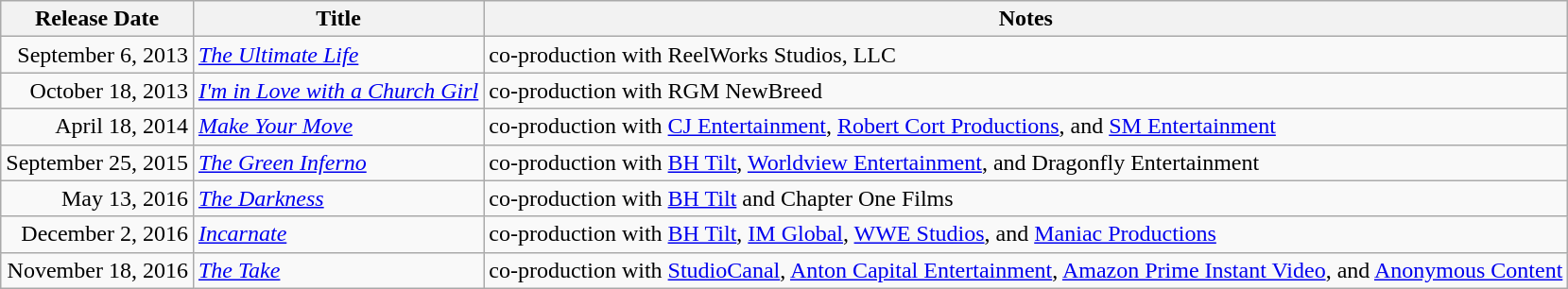<table class="wikitable sortable">
<tr>
<th>Release Date</th>
<th>Title</th>
<th>Notes</th>
</tr>
<tr>
<td align="right">September 6, 2013</td>
<td><em><a href='#'>The Ultimate Life</a></em></td>
<td>co-production with ReelWorks Studios, LLC</td>
</tr>
<tr>
<td align="right">October 18, 2013</td>
<td><em><a href='#'>I'm in Love with a Church Girl</a></em></td>
<td>co-production with RGM NewBreed</td>
</tr>
<tr>
<td align="right">April 18, 2014</td>
<td><em><a href='#'>Make Your Move</a></em></td>
<td>co-production with <a href='#'>CJ Entertainment</a>, <a href='#'>Robert Cort Productions</a>, and <a href='#'>SM Entertainment</a></td>
</tr>
<tr>
<td align="right">September 25, 2015</td>
<td><em><a href='#'>The Green Inferno</a></em></td>
<td>co-production with <a href='#'>BH Tilt</a>, <a href='#'>Worldview Entertainment</a>, and Dragonfly Entertainment</td>
</tr>
<tr>
<td align="right">May 13, 2016</td>
<td><em><a href='#'>The Darkness</a></em></td>
<td>co-production with <a href='#'>BH Tilt</a> and Chapter One Films</td>
</tr>
<tr>
<td align="right">December 2, 2016</td>
<td><em><a href='#'>Incarnate</a></em></td>
<td>co-production with <a href='#'>BH Tilt</a>, <a href='#'>IM Global</a>, <a href='#'>WWE Studios</a>, and <a href='#'>Maniac Productions</a></td>
</tr>
<tr>
<td align="right">November 18, 2016</td>
<td><em><a href='#'>The Take</a></em></td>
<td>co-production with <a href='#'>StudioCanal</a>, <a href='#'>Anton Capital Entertainment</a>, <a href='#'>Amazon Prime Instant Video</a>, and <a href='#'>Anonymous Content</a></td>
</tr>
</table>
